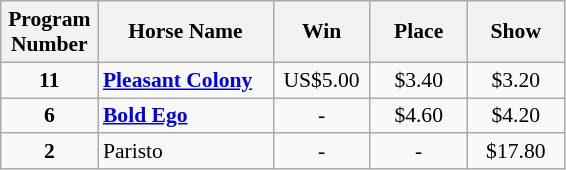<table class="wikitable sortable" style="font-size:90%">
<tr>
<th width="58px">Program <br> Number</th>
<th width="110px">Horse Name <br></th>
<th width="58px">Win <br></th>
<th width="58px">Place <br></th>
<th width="58px">Show <br></th>
</tr>
<tr>
<td align=center><strong>11</strong></td>
<td><strong><a href='#'>Pleasant Colony</a></strong></td>
<td align=center>US$5.00</td>
<td align=center>$3.40</td>
<td align=center>$3.20</td>
</tr>
<tr>
<td align=center><strong>6</strong></td>
<td><strong><a href='#'>Bold Ego</a></strong></td>
<td align=center>-</td>
<td align=center>$4.60</td>
<td align=center>$4.20</td>
</tr>
<tr>
<td align=center><strong>2</strong></td>
<td>Paristo</td>
<td align=center>-</td>
<td align=center>-</td>
<td align=center>$17.80</td>
</tr>
</table>
